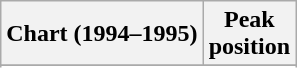<table class="wikitable sortable">
<tr>
<th align="left">Chart (1994–1995)</th>
<th align="center">Peak<br>position</th>
</tr>
<tr>
</tr>
<tr>
</tr>
</table>
